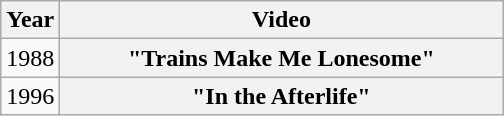<table class="wikitable plainrowheaders">
<tr>
<th>Year</th>
<th style="width:18em;">Video</th>
</tr>
<tr>
<td>1988</td>
<th scope="row">"Trains Make Me Lonesome"</th>
</tr>
<tr>
<td>1996</td>
<th scope="row">"In the Afterlife"</th>
</tr>
</table>
